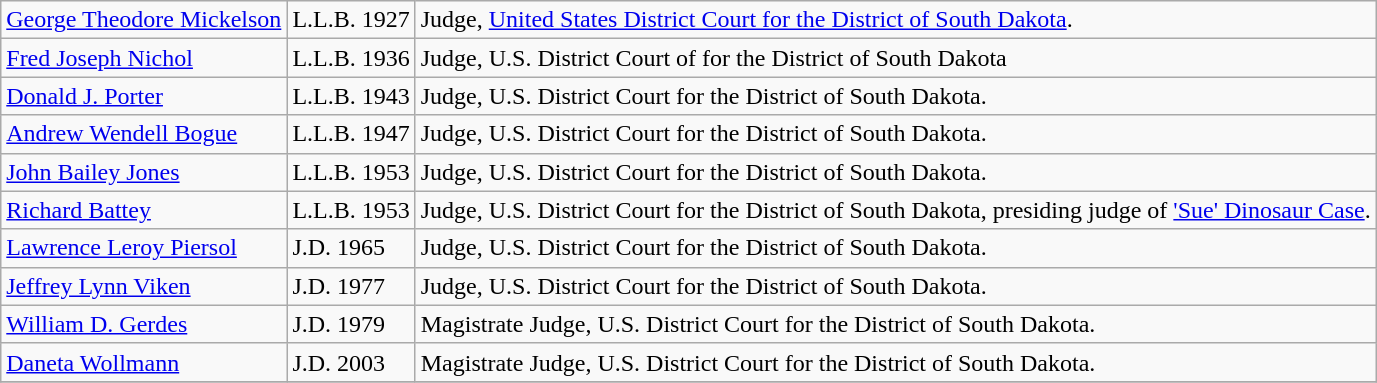<table class="wikitable">
<tr>
<td><a href='#'>George Theodore Mickelson</a></td>
<td>L.L.B. 1927</td>
<td>Judge, <a href='#'>United States District Court for the District of South Dakota</a>.</td>
</tr>
<tr>
<td><a href='#'>Fred Joseph Nichol</a></td>
<td>L.L.B. 1936</td>
<td>Judge, U.S. District Court of for the District of South Dakota</td>
</tr>
<tr>
<td><a href='#'>Donald J. Porter</a></td>
<td>L.L.B. 1943</td>
<td>Judge, U.S. District Court for the District of South Dakota.</td>
</tr>
<tr>
<td><a href='#'>Andrew Wendell Bogue</a></td>
<td>L.L.B. 1947</td>
<td>Judge, U.S. District Court for the District of South Dakota.</td>
</tr>
<tr>
<td><a href='#'>John Bailey Jones</a></td>
<td>L.L.B. 1953</td>
<td>Judge, U.S. District Court for the District of South Dakota.</td>
</tr>
<tr>
<td><a href='#'>Richard Battey</a></td>
<td>L.L.B. 1953</td>
<td>Judge, U.S. District Court for the District of South Dakota, presiding judge of <a href='#'>'Sue' Dinosaur Case</a>.</td>
</tr>
<tr>
<td><a href='#'>Lawrence Leroy Piersol</a></td>
<td>J.D. 1965</td>
<td>Judge, U.S. District Court for the District of South Dakota.</td>
</tr>
<tr>
<td><a href='#'>Jeffrey Lynn Viken</a></td>
<td>J.D. 1977</td>
<td>Judge, U.S. District Court for the District of South Dakota.</td>
</tr>
<tr>
<td><a href='#'>William D. Gerdes</a></td>
<td>J.D. 1979</td>
<td>Magistrate Judge, U.S. District Court for the District of South Dakota.</td>
</tr>
<tr>
<td><a href='#'>Daneta Wollmann</a></td>
<td>J.D. 2003</td>
<td>Magistrate Judge, U.S. District Court for the District of South Dakota.</td>
</tr>
<tr>
</tr>
</table>
